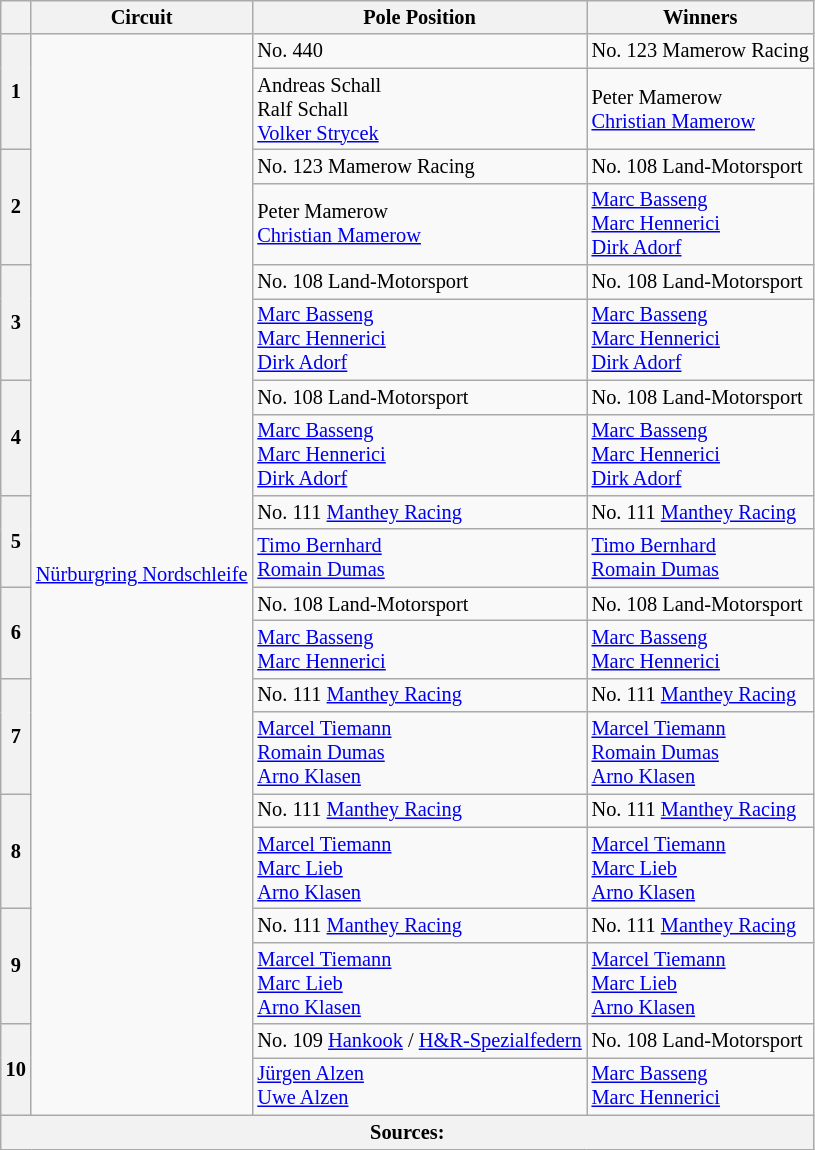<table class="wikitable" style="font-size: 85%;">
<tr>
<th></th>
<th>Circuit</th>
<th>Pole Position</th>
<th>Winners</th>
</tr>
<tr>
<th rowspan=2>1</th>
<td rowspan=20> <a href='#'>Nürburgring Nordschleife</a></td>
<td>No. 440</td>
<td>No. 123 Mamerow Racing</td>
</tr>
<tr>
<td> Andreas Schall<br> Ralf Schall<br> <a href='#'>Volker Strycek</a></td>
<td> Peter Mamerow<br> <a href='#'>Christian Mamerow</a></td>
</tr>
<tr>
<th rowspan=2>2</th>
<td>No. 123 Mamerow Racing</td>
<td>No. 108 Land-Motorsport</td>
</tr>
<tr>
<td> Peter Mamerow<br> <a href='#'>Christian Mamerow</a></td>
<td> <a href='#'>Marc Basseng</a><br> <a href='#'>Marc Hennerici</a><br> <a href='#'>Dirk Adorf</a></td>
</tr>
<tr>
<th rowspan=2>3</th>
<td>No. 108 Land-Motorsport</td>
<td>No. 108 Land-Motorsport</td>
</tr>
<tr>
<td> <a href='#'>Marc Basseng</a><br> <a href='#'>Marc Hennerici</a><br> <a href='#'>Dirk Adorf</a></td>
<td> <a href='#'>Marc Basseng</a><br> <a href='#'>Marc Hennerici</a><br> <a href='#'>Dirk Adorf</a></td>
</tr>
<tr>
<th rowspan=2>4</th>
<td>No. 108 Land-Motorsport</td>
<td>No. 108 Land-Motorsport</td>
</tr>
<tr>
<td> <a href='#'>Marc Basseng</a><br> <a href='#'>Marc Hennerici</a><br> <a href='#'>Dirk Adorf</a></td>
<td> <a href='#'>Marc Basseng</a><br> <a href='#'>Marc Hennerici</a><br> <a href='#'>Dirk Adorf</a></td>
</tr>
<tr>
<th rowspan=2>5</th>
<td>No. 111 <a href='#'>Manthey Racing</a></td>
<td>No. 111 <a href='#'>Manthey Racing</a></td>
</tr>
<tr>
<td> <a href='#'>Timo Bernhard</a><br> <a href='#'>Romain Dumas</a></td>
<td> <a href='#'>Timo Bernhard</a><br> <a href='#'>Romain Dumas</a></td>
</tr>
<tr>
<th rowspan=2>6</th>
<td>No. 108 Land-Motorsport</td>
<td>No. 108 Land-Motorsport</td>
</tr>
<tr>
<td> <a href='#'>Marc Basseng</a><br> <a href='#'>Marc Hennerici</a></td>
<td> <a href='#'>Marc Basseng</a><br> <a href='#'>Marc Hennerici</a></td>
</tr>
<tr>
<th rowspan=2>7</th>
<td>No. 111 <a href='#'>Manthey Racing</a></td>
<td>No. 111 <a href='#'>Manthey Racing</a></td>
</tr>
<tr>
<td> <a href='#'>Marcel Tiemann</a><br> <a href='#'>Romain Dumas</a><br> <a href='#'>Arno Klasen</a></td>
<td> <a href='#'>Marcel Tiemann</a><br> <a href='#'>Romain Dumas</a><br> <a href='#'>Arno Klasen</a></td>
</tr>
<tr>
<th rowspan=2>8</th>
<td>No. 111 <a href='#'>Manthey Racing</a></td>
<td>No. 111 <a href='#'>Manthey Racing</a></td>
</tr>
<tr>
<td> <a href='#'>Marcel Tiemann</a><br> <a href='#'>Marc Lieb</a><br> <a href='#'>Arno Klasen</a></td>
<td> <a href='#'>Marcel Tiemann</a><br> <a href='#'>Marc Lieb</a><br> <a href='#'>Arno Klasen</a></td>
</tr>
<tr>
<th rowspan=2>9</th>
<td>No. 111 <a href='#'>Manthey Racing</a></td>
<td>No. 111 <a href='#'>Manthey Racing</a></td>
</tr>
<tr>
<td> <a href='#'>Marcel Tiemann</a><br> <a href='#'>Marc Lieb</a><br> <a href='#'>Arno Klasen</a></td>
<td> <a href='#'>Marcel Tiemann</a><br> <a href='#'>Marc Lieb</a><br> <a href='#'>Arno Klasen</a></td>
</tr>
<tr>
<th rowspan=2>10</th>
<td>No. 109 <a href='#'>Hankook</a> / <a href='#'>H&R-Spezialfedern</a></td>
<td>No. 108 Land-Motorsport</td>
</tr>
<tr>
<td> <a href='#'>Jürgen Alzen</a><br> <a href='#'>Uwe Alzen</a></td>
<td> <a href='#'>Marc Basseng</a><br> <a href='#'>Marc Hennerici</a></td>
</tr>
<tr>
<th colspan=4>Sources:</th>
</tr>
</table>
